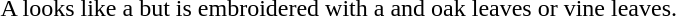<table>
<tr>
<td></td>
<td></td>
<td>A  looks like a  but is embroidered with a  and oak leaves or vine leaves.</td>
</tr>
</table>
